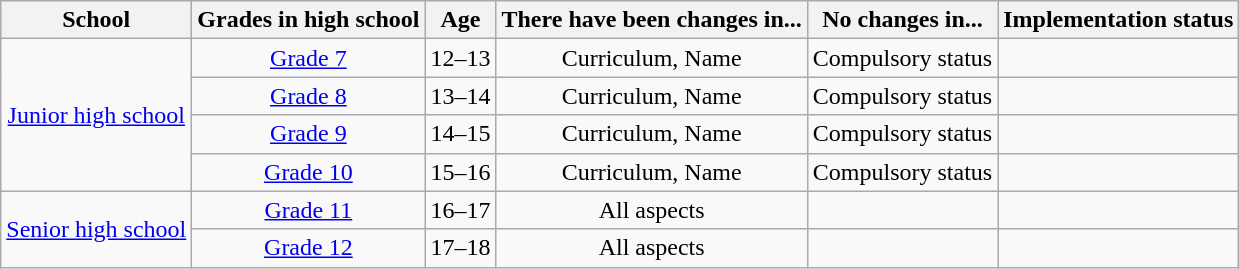<table class="wikitable" style="text-align:center">
<tr>
<th>School</th>
<th>Grades in high school</th>
<th>Age</th>
<th>There have been changes in...</th>
<th>No changes in...</th>
<th>Implementation status</th>
</tr>
<tr>
<td rowspan="4"><a href='#'>Junior high school</a></td>
<td><a href='#'>Grade 7</a></td>
<td>12–13</td>
<td>Curriculum, Name</td>
<td>Compulsory status</td>
<td></td>
</tr>
<tr>
<td><a href='#'>Grade 8</a></td>
<td>13–14</td>
<td>Curriculum, Name</td>
<td>Compulsory status</td>
<td></td>
</tr>
<tr>
<td><a href='#'>Grade 9</a></td>
<td>14–15</td>
<td>Curriculum, Name</td>
<td>Compulsory status</td>
<td></td>
</tr>
<tr>
<td><a href='#'>Grade 10</a></td>
<td>15–16</td>
<td>Curriculum, Name</td>
<td>Compulsory status</td>
<td></td>
</tr>
<tr>
<td rowspan="2"><a href='#'>Senior high school</a></td>
<td><a href='#'>Grade 11</a></td>
<td>16–17</td>
<td>All aspects</td>
<td></td>
<td></td>
</tr>
<tr>
<td><a href='#'>Grade 12</a></td>
<td>17–18</td>
<td>All aspects</td>
<td></td>
<td></td>
</tr>
</table>
